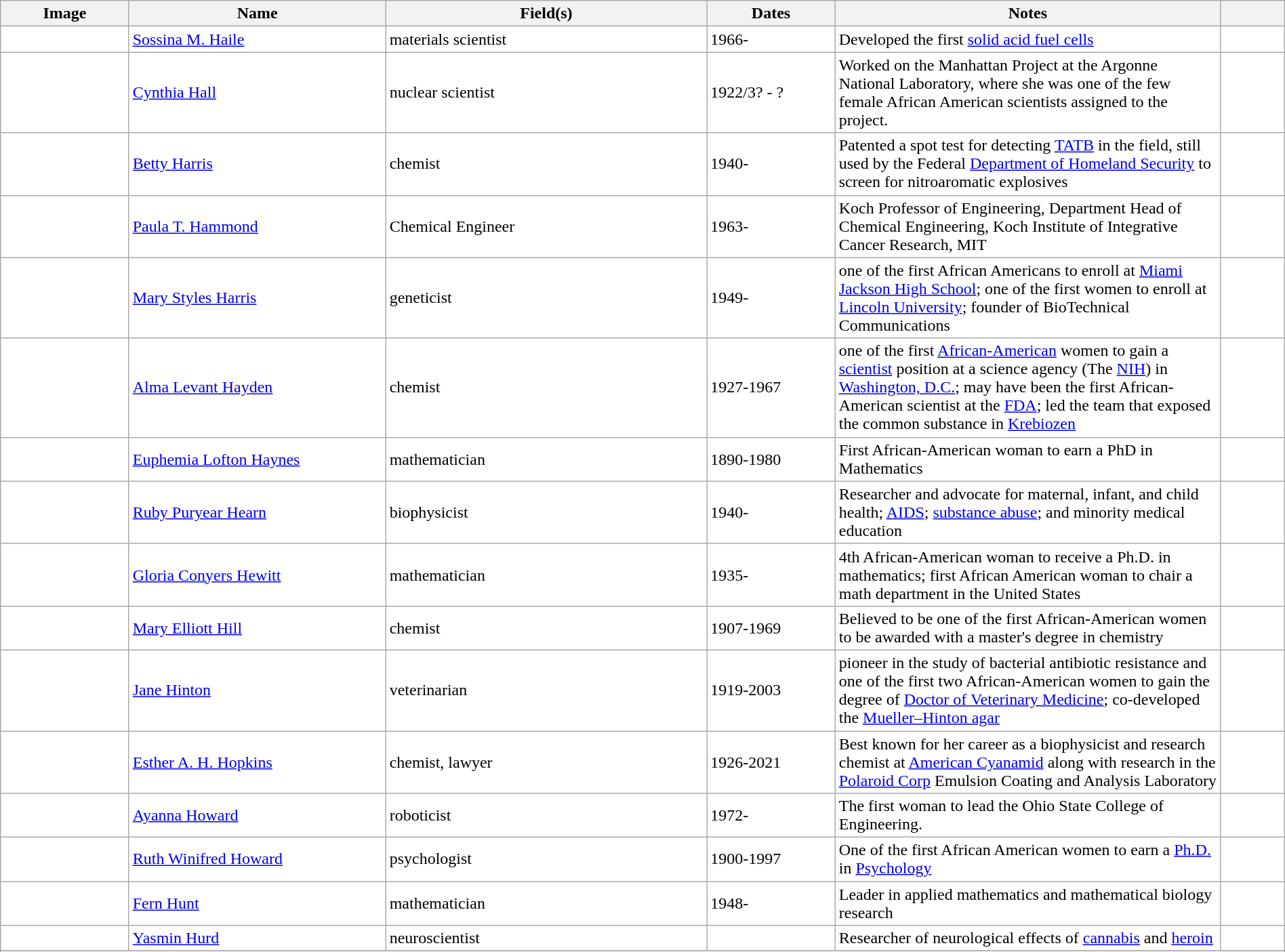<table class="wikitable sortable plainrowheaders" style="width:100%; background:#fff;">
<tr class="unsortable">
<th scope="col" class="unsortable">Image</th>
<th scope="col" style="width:20%;">Name</th>
<th scope="col" style="width:25%;">Field(s)</th>
<th scope="col" style="width:10%;">Dates</th>
<th scope="col" class="unsortable" style="width: 30%">Notes</th>
<th scope="col" class="unsortable" style="width: 5%"></th>
</tr>
<tr>
<td></td>
<td><a href='#'>Sossina M. Haile</a></td>
<td>materials scientist</td>
<td>1966-</td>
<td>Developed the first <a href='#'>solid acid fuel cells</a></td>
<td></td>
</tr>
<tr>
<td></td>
<td><a href='#'>Cynthia Hall</a></td>
<td>nuclear scientist</td>
<td>1922/3? - ?</td>
<td>Worked on the Manhattan Project at the Argonne National Laboratory, where she was one of the few female African American scientists assigned to the project.</td>
<td></td>
</tr>
<tr>
<td></td>
<td><a href='#'>Betty Harris</a></td>
<td>chemist</td>
<td>1940-</td>
<td>Patented a spot test for detecting <a href='#'>TATB</a> in the field, still used by the Federal <a href='#'>Department of Homeland Security</a> to screen for nitroaromatic explosives</td>
<td></td>
</tr>
<tr>
<td></td>
<td><a href='#'>Paula T. Hammond</a></td>
<td>Chemical Engineer</td>
<td>1963-</td>
<td>Koch Professor of Engineering, Department Head of Chemical Engineering, Koch Institute of Integrative Cancer Research, MIT</td>
<td></td>
</tr>
<tr>
<td></td>
<td><a href='#'>Mary Styles Harris</a></td>
<td>geneticist</td>
<td>1949-</td>
<td>one of the first African Americans to enroll at <a href='#'>Miami Jackson High School</a>; one of the first women to enroll at <a href='#'>Lincoln University</a>; founder of BioTechnical Communications</td>
<td></td>
</tr>
<tr>
<td></td>
<td><a href='#'>Alma Levant Hayden</a></td>
<td>chemist</td>
<td>1927-1967</td>
<td>one of the first <a href='#'>African-American</a> women to gain a <a href='#'>scientist</a> position at a science agency (The <a href='#'>NIH</a>) in <a href='#'>Washington, D.C.</a>; may have been the first African-American scientist at the <a href='#'>FDA</a>; led the team that exposed the common substance in <a href='#'>Krebiozen</a></td>
<td></td>
</tr>
<tr>
<td></td>
<td><a href='#'>Euphemia Lofton Haynes</a></td>
<td>mathematician</td>
<td>1890-1980</td>
<td>First African-American woman to earn a PhD in Mathematics</td>
<td></td>
</tr>
<tr>
<td></td>
<td><a href='#'>Ruby Puryear Hearn</a></td>
<td>biophysicist</td>
<td>1940-</td>
<td>Researcher and advocate for maternal, infant, and child health; <a href='#'>AIDS</a>; <a href='#'>substance abuse</a>; and minority medical education</td>
<td></td>
</tr>
<tr>
<td></td>
<td><a href='#'>Gloria Conyers Hewitt</a></td>
<td>mathematician</td>
<td>1935-</td>
<td>4th African-American woman to receive a Ph.D. in mathematics; first African American woman to chair a math department in the United States</td>
<td></td>
</tr>
<tr>
<td></td>
<td><a href='#'>Mary Elliott Hill</a></td>
<td>chemist</td>
<td>1907-1969</td>
<td>Believed to be one of the first African-American women to be awarded with a master's degree in chemistry</td>
<td></td>
</tr>
<tr>
<td></td>
<td><a href='#'>Jane Hinton</a></td>
<td>veterinarian</td>
<td>1919-2003</td>
<td>pioneer in the study of bacterial antibiotic resistance and one of the first two African-American women to gain the degree of <a href='#'>Doctor of Veterinary Medicine</a>; co-developed the <a href='#'>Mueller–Hinton agar</a></td>
<td></td>
</tr>
<tr>
<td></td>
<td><a href='#'>Esther A. H. Hopkins</a></td>
<td>chemist, lawyer</td>
<td>1926-2021</td>
<td>Best known for her career as a biophysicist and research chemist at <a href='#'>American Cyanamid</a> along with research in the <a href='#'>Polaroid Corp</a> Emulsion Coating and Analysis Laboratory</td>
<td></td>
</tr>
<tr>
<td></td>
<td><a href='#'>Ayanna Howard</a></td>
<td>roboticist</td>
<td>1972-</td>
<td>The first woman to lead the Ohio State College of Engineering.</td>
<td></td>
</tr>
<tr>
<td></td>
<td><a href='#'>Ruth Winifred Howard</a></td>
<td>psychologist</td>
<td>1900-1997</td>
<td>One of the first African American women to earn a <a href='#'>Ph.D.</a> in <a href='#'>Psychology</a></td>
<td></td>
</tr>
<tr>
<td></td>
<td><a href='#'>Fern Hunt</a></td>
<td>mathematician</td>
<td>1948-</td>
<td>Leader in applied mathematics and mathematical biology research</td>
<td></td>
</tr>
<tr>
<td></td>
<td><a href='#'>Yasmin Hurd</a></td>
<td>neuroscientist</td>
<td></td>
<td>Researcher of neurological effects of <a href='#'>cannabis</a> and <a href='#'>heroin</a></td>
<td></td>
</tr>
<tr>
</tr>
<tr>
</tr>
</table>
